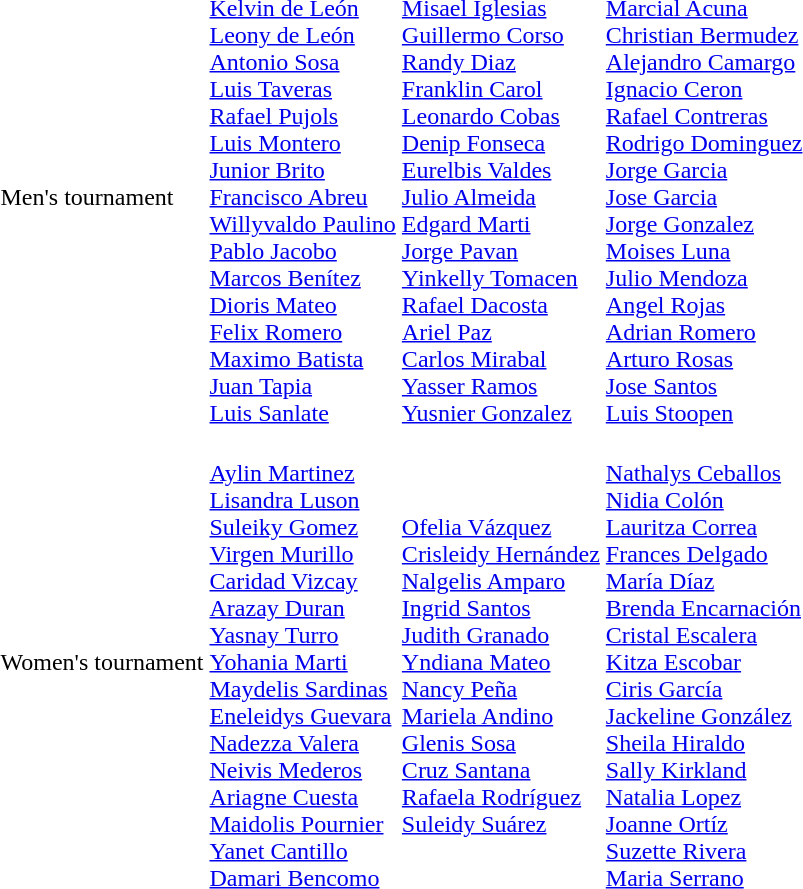<table>
<tr>
<td>Men's tournament</td>
<td><br><a href='#'>Kelvin de León</a><br><a href='#'>Leony de León</a><br><a href='#'>Antonio Sosa</a><br><a href='#'>Luis Taveras</a><br><a href='#'>Rafael Pujols</a><br><a href='#'>Luis Montero</a><br><a href='#'>Junior Brito</a><br><a href='#'>Francisco Abreu</a><br><a href='#'>Willyvaldo Paulino</a><br><a href='#'>Pablo Jacobo</a><br><a href='#'>Marcos Benítez</a><br><a href='#'>Dioris Mateo</a><br><a href='#'>Felix Romero</a><br><a href='#'>Maximo Batista</a><br><a href='#'>Juan Tapia</a><br><a href='#'>Luis Sanlate</a></td>
<td><br><a href='#'>Misael Iglesias</a><br><a href='#'>Guillermo Corso</a><br><a href='#'>Randy Diaz</a><br><a href='#'>Franklin Carol</a><br><a href='#'>Leonardo Cobas</a><br><a href='#'>Denip Fonseca</a><br><a href='#'>Eurelbis Valdes</a><br><a href='#'>Julio Almeida</a><br><a href='#'>Edgard Marti</a><br><a href='#'>Jorge Pavan</a><br><a href='#'>Yinkelly Tomacen</a><br><a href='#'>Rafael Dacosta</a><br><a href='#'>Ariel Paz</a><br><a href='#'>Carlos Mirabal</a><br><a href='#'>Yasser Ramos</a><br><a href='#'>Yusnier Gonzalez</a></td>
<td><br><a href='#'>Marcial Acuna</a><br><a href='#'>Christian Bermudez</a><br><a href='#'>Alejandro Camargo</a><br><a href='#'>Ignacio Ceron</a><br><a href='#'>Rafael Contreras</a><br><a href='#'>Rodrigo Dominguez</a><br><a href='#'>Jorge Garcia</a><br><a href='#'>Jose Garcia</a><br><a href='#'>Jorge Gonzalez</a><br><a href='#'>Moises Luna</a><br><a href='#'>Julio Mendoza</a><br><a href='#'>Angel Rojas</a><br><a href='#'>Adrian Romero</a><br><a href='#'>Arturo Rosas</a><br><a href='#'>Jose Santos</a><br><a href='#'>Luis Stoopen</a></td>
</tr>
<tr>
<td>Women's tournament</td>
<td><br><a href='#'>Aylin Martinez</a><br><a href='#'>Lisandra Luson</a><br><a href='#'>Suleiky Gomez</a><br><a href='#'>Virgen Murillo</a><br><a href='#'>Caridad Vizcay</a><br><a href='#'>Arazay Duran</a><br><a href='#'>Yasnay Turro</a><br><a href='#'>Yohania Marti</a><br><a href='#'>Maydelis Sardinas</a><br><a href='#'>Eneleidys Guevara</a><br><a href='#'>Nadezza Valera</a><br><a href='#'>Neivis Mederos</a><br><a href='#'>Ariagne Cuesta</a><br><a href='#'>Maidolis Pournier</a><br><a href='#'>Yanet Cantillo</a><br><a href='#'>Damari Bencomo</a></td>
<td><br><a href='#'>Ofelia Vázquez</a><br><a href='#'>Crisleidy Hernández</a><br><a href='#'>Nalgelis Amparo</a><br><a href='#'>Ingrid Santos</a><br><a href='#'>Judith Granado</a><br><a href='#'>Yndiana Mateo</a><br><a href='#'>Nancy Peña</a><br><a href='#'>Mariela Andino</a><br><a href='#'>Glenis Sosa</a><br><a href='#'>Cruz Santana</a><br><a href='#'>Rafaela Rodríguez</a><br><a href='#'>Suleidy Suárez</a></td>
<td><br><a href='#'>Nathalys Ceballos</a><br><a href='#'>Nidia Colón</a><br><a href='#'>Lauritza Correa</a><br><a href='#'>Frances Delgado</a><br><a href='#'>María Díaz</a><br><a href='#'>Brenda Encarnación</a><br><a href='#'>Cristal Escalera</a><br><a href='#'>Kitza Escobar</a><br><a href='#'>Ciris García</a><br><a href='#'>Jackeline González</a><br><a href='#'>Sheila Hiraldo</a><br><a href='#'>Sally Kirkland</a><br><a href='#'>Natalia Lopez</a><br><a href='#'>Joanne Ortíz</a><br><a href='#'>Suzette Rivera</a><br><a href='#'>Maria Serrano</a></td>
</tr>
</table>
